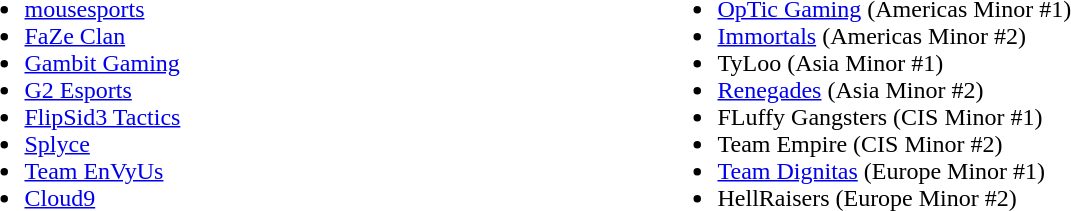<table cellspacing="10">
<tr>
<td valign="top" width="450px"><br><ul><li><a href='#'>mousesports</a></li><li><a href='#'>FaZe Clan</a></li><li><a href='#'>Gambit Gaming</a></li><li><a href='#'>G2 Esports</a></li><li><a href='#'>FlipSid3 Tactics</a></li><li><a href='#'>Splyce</a></li><li><a href='#'>Team EnVyUs</a></li><li><a href='#'>Cloud9</a></li></ul></td>
<td valign="top"><br><ul><li><a href='#'>OpTic Gaming</a> (Americas Minor #1)</li><li><a href='#'>Immortals</a> (Americas Minor #2)</li><li>TyLoo (Asia Minor #1)</li><li><a href='#'>Renegades</a> (Asia Minor #2)</li><li>FLuffy Gangsters (CIS Minor #1)</li><li>Team Empire (CIS Minor #2)</li><li><a href='#'>Team Dignitas</a> (Europe Minor #1)</li><li>HellRaisers (Europe Minor #2)</li></ul></td>
</tr>
<tr>
</tr>
</table>
